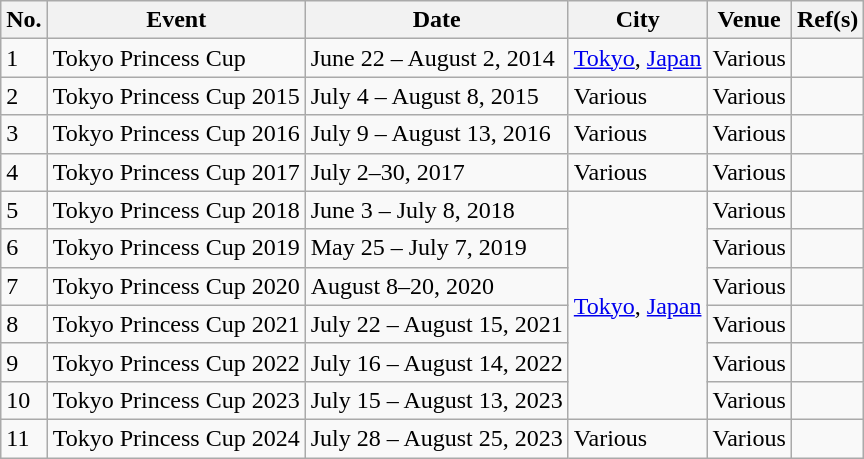<table class="wikitable sortable" align="center">
<tr>
<th>No.</th>
<th>Event</th>
<th>Date</th>
<th>City</th>
<th>Venue</th>
<th>Ref(s)</th>
</tr>
<tr>
<td>1</td>
<td>Tokyo Princess Cup</td>
<td>June 22 – August 2, 2014</td>
<td><a href='#'>Tokyo</a>, <a href='#'>Japan</a></td>
<td>Various</td>
<td></td>
</tr>
<tr>
<td>2</td>
<td>Tokyo Princess Cup 2015</td>
<td>July 4 – August 8, 2015</td>
<td>Various</td>
<td>Various</td>
<td></td>
</tr>
<tr>
<td>3</td>
<td>Tokyo Princess Cup 2016</td>
<td>July 9 – August 13, 2016</td>
<td>Various</td>
<td>Various</td>
<td></td>
</tr>
<tr>
<td>4</td>
<td>Tokyo Princess Cup 2017</td>
<td>July 2–30, 2017</td>
<td>Various</td>
<td>Various</td>
<td></td>
</tr>
<tr>
<td>5</td>
<td>Tokyo Princess Cup 2018</td>
<td>June 3 – July 8, 2018</td>
<td rowspan="6"><a href='#'>Tokyo</a>, <a href='#'>Japan</a></td>
<td>Various</td>
<td></td>
</tr>
<tr>
<td>6</td>
<td>Tokyo Princess Cup 2019</td>
<td>May 25 – July 7, 2019</td>
<td>Various</td>
<td></td>
</tr>
<tr>
<td>7</td>
<td>Tokyo Princess Cup 2020</td>
<td>August 8–20, 2020</td>
<td>Various</td>
<td></td>
</tr>
<tr>
<td>8</td>
<td>Tokyo Princess Cup 2021</td>
<td>July 22 – August 15, 2021</td>
<td>Various</td>
<td></td>
</tr>
<tr>
<td>9</td>
<td>Tokyo Princess Cup 2022</td>
<td>July 16 – August 14, 2022</td>
<td>Various</td>
<td></td>
</tr>
<tr>
<td>10</td>
<td>Tokyo Princess Cup 2023</td>
<td>July 15 – August 13, 2023</td>
<td>Various</td>
<td></td>
</tr>
<tr>
<td>11</td>
<td>Tokyo Princess Cup 2024</td>
<td>July 28 – August 25, 2023</td>
<td>Various</td>
<td>Various</td>
<td></td>
</tr>
</table>
